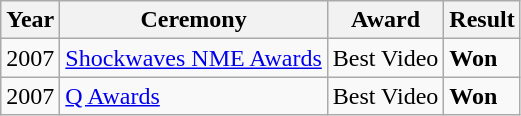<table class="wikitable">
<tr>
<th>Year</th>
<th>Ceremony</th>
<th>Award</th>
<th>Result</th>
</tr>
<tr>
<td align="left">2007</td>
<td align="left"><a href='#'>Shockwaves NME Awards</a></td>
<td align="left">Best Video</td>
<td align="left"><strong>Won</strong></td>
</tr>
<tr>
<td align="left">2007</td>
<td align="left"><a href='#'>Q Awards</a></td>
<td align="left">Best Video</td>
<td align="left"><strong>Won</strong></td>
</tr>
</table>
